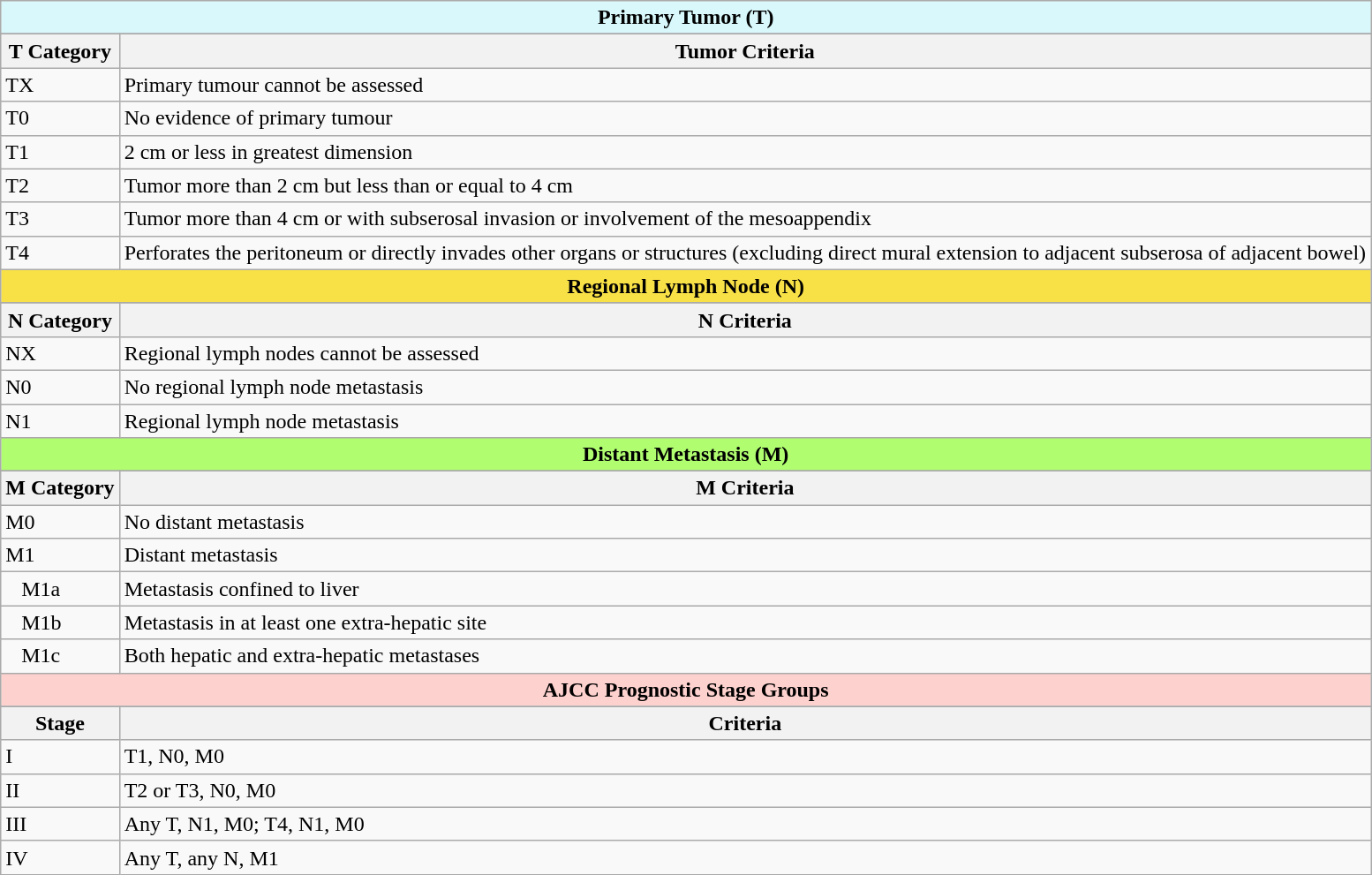<table class="wikitable mw-collapsible mw-collapsed">
<tr>
<th scope="col" colspan=2 style="background: #D8F8FB;">Primary Tumor (T)</th>
</tr>
<tr>
</tr>
<tr>
<th scope="col">T Category</th>
<th scope="col">Tumor Criteria</th>
</tr>
<tr>
<td>TX</td>
<td>Primary tumour cannot be assessed</td>
</tr>
<tr>
<td>T0</td>
<td>No evidence of primary tumour</td>
</tr>
<tr>
<td>T1</td>
<td>2 cm or less in greatest dimension</td>
</tr>
<tr>
<td>T2</td>
<td>Tumor more than 2 cm but less than or equal to 4 cm</td>
</tr>
<tr>
<td>T3</td>
<td>Tumor more than 4 cm or with subserosal invasion or involvement of the mesoappendix</td>
</tr>
<tr>
<td>T4</td>
<td>Perforates the peritoneum or directly invades other organs or structures (excluding direct mural extension to adjacent subserosa of adjacent bowel)</td>
</tr>
<tr>
<th scope="col" colspan=2 style="background: #F8E147;">Regional Lymph Node (N)</th>
</tr>
<tr>
</tr>
<tr>
<th scope="col">N Category</th>
<th scope="col">N Criteria</th>
</tr>
<tr>
<td>NX</td>
<td>Regional lymph nodes cannot be assessed</td>
</tr>
<tr>
<td>N0</td>
<td>No regional lymph node metastasis</td>
</tr>
<tr>
<td>N1</td>
<td>Regional lymph node metastasis</td>
</tr>
<tr>
<th scope="col" colspan=2 style="background: #B0FD70;">Distant Metastasis (M)</th>
</tr>
<tr>
</tr>
<tr>
<th scope="col">M Category</th>
<th scope="col">M Criteria</th>
</tr>
<tr>
<td>M0</td>
<td>No distant metastasis</td>
</tr>
<tr>
<td>M1</td>
<td>Distant metastasis</td>
</tr>
<tr>
<td>   M1a</td>
<td>Metastasis confined to liver</td>
</tr>
<tr>
<td>   M1b</td>
<td>Metastasis in at least one extra-hepatic site</td>
</tr>
<tr>
<td>   M1c</td>
<td>Both hepatic and extra-hepatic metastases</td>
</tr>
<tr>
<th scope="col" colspan=2 style="background: #FDD1CE;">AJCC Prognostic Stage Groups</th>
</tr>
<tr>
</tr>
<tr>
<th scope="col">Stage</th>
<th scope="col">Criteria</th>
</tr>
<tr>
<td>I</td>
<td>T1, N0, M0</td>
</tr>
<tr>
<td>II</td>
<td>T2 or T3, N0, M0</td>
</tr>
<tr>
<td>III</td>
<td>Any T, N1, M0; T4, N1, M0</td>
</tr>
<tr>
<td>IV</td>
<td>Any T, any N, M1</td>
</tr>
</table>
